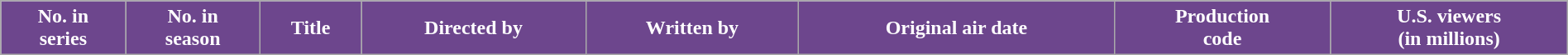<table class="wikitable plainrowheaders"  style="width:100%; margin-right:0;">
<tr>
<th style="background:#6D468D; color:#fff; text-align:center;">No. in<br>series</th>
<th style="background:#6D468D; color:#fff; text-align:center;">No. in<br>season</th>
<th style="background:#6D468D; color:#fff; text-align:center;">Title</th>
<th style="background:#6D468D; color:#fff; text-align:center;">Directed by</th>
<th style="background:#6D468D; color:#fff; text-align:center;">Written by</th>
<th style="background:#6D468D; color:#fff; text-align:center;">Original air date</th>
<th style="background:#6D468D; color:#fff; text-align:center;">Production<br>code</th>
<th style="background:#6D468D; color:#fff; text-align:center;">U.S. viewers<br> (in millions)<br>

















</th>
</tr>
</table>
